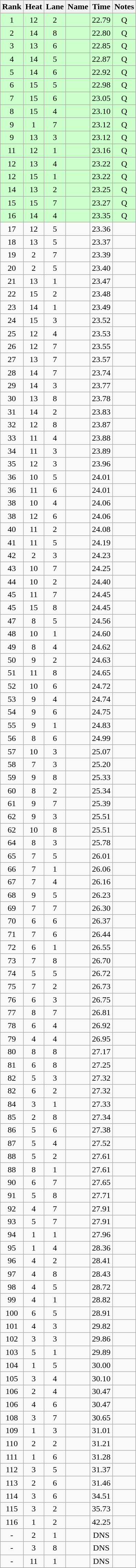<table class="wikitable sortable" style="text-align:center">
<tr>
<th>Rank</th>
<th>Heat</th>
<th>Lane</th>
<th>Name</th>
<th>Time</th>
<th>Notes</th>
</tr>
<tr bgcolor=ccffcc>
<td>1</td>
<td>12</td>
<td>2</td>
<td align=left></td>
<td>22.79</td>
<td>Q</td>
</tr>
<tr bgcolor=ccffcc>
<td>2</td>
<td>14</td>
<td>8</td>
<td align=left></td>
<td>22.80</td>
<td>Q</td>
</tr>
<tr bgcolor=ccffcc>
<td>3</td>
<td>13</td>
<td>6</td>
<td align=left></td>
<td>22.85</td>
<td>Q</td>
</tr>
<tr bgcolor=ccffcc>
<td>4</td>
<td>14</td>
<td>5</td>
<td align=left></td>
<td>22.87</td>
<td>Q</td>
</tr>
<tr bgcolor=ccffcc>
<td>5</td>
<td>14</td>
<td>6</td>
<td align=left></td>
<td>22.92</td>
<td>Q</td>
</tr>
<tr bgcolor=ccffcc>
<td>6</td>
<td>15</td>
<td>5</td>
<td align=left></td>
<td>22.98</td>
<td>Q</td>
</tr>
<tr bgcolor=ccffcc>
<td>7</td>
<td>15</td>
<td>6</td>
<td align=left></td>
<td>23.05</td>
<td>Q</td>
</tr>
<tr bgcolor=ccffcc>
<td>8</td>
<td>15</td>
<td>4</td>
<td align=left></td>
<td>23.10</td>
<td>Q</td>
</tr>
<tr bgcolor=ccffcc>
<td>9</td>
<td>1</td>
<td>7</td>
<td align=left></td>
<td>23.12</td>
<td>Q</td>
</tr>
<tr bgcolor=ccffcc>
<td>9</td>
<td>13</td>
<td>3</td>
<td align=left></td>
<td>23.12</td>
<td>Q</td>
</tr>
<tr bgcolor=ccffcc>
<td>11</td>
<td>12</td>
<td>1</td>
<td align=left></td>
<td>23.16</td>
<td>Q</td>
</tr>
<tr bgcolor=ccffcc>
<td>12</td>
<td>13</td>
<td>4</td>
<td align=left></td>
<td>23.22</td>
<td>Q</td>
</tr>
<tr bgcolor=ccffcc>
<td>12</td>
<td>15</td>
<td>1</td>
<td align=left></td>
<td>23.22</td>
<td>Q</td>
</tr>
<tr bgcolor=ccffcc>
<td>14</td>
<td>13</td>
<td>2</td>
<td align=left></td>
<td>23.25</td>
<td>Q</td>
</tr>
<tr bgcolor=ccffcc>
<td>15</td>
<td>15</td>
<td>7</td>
<td align=left></td>
<td>23.27</td>
<td>Q</td>
</tr>
<tr bgcolor=ccffcc>
<td>16</td>
<td>14</td>
<td>4</td>
<td align=left></td>
<td>23.35</td>
<td>Q</td>
</tr>
<tr>
<td>17</td>
<td>12</td>
<td>5</td>
<td align=left></td>
<td>23.36</td>
<td></td>
</tr>
<tr>
<td>18</td>
<td>13</td>
<td>5</td>
<td align=left></td>
<td>23.37</td>
<td></td>
</tr>
<tr>
<td>19</td>
<td>2</td>
<td>7</td>
<td align=left></td>
<td>23.39</td>
<td></td>
</tr>
<tr>
<td>20</td>
<td>2</td>
<td>5</td>
<td align=left></td>
<td>23.40</td>
<td></td>
</tr>
<tr>
<td>21</td>
<td>13</td>
<td>1</td>
<td align=left></td>
<td>23.47</td>
<td></td>
</tr>
<tr>
<td>22</td>
<td>15</td>
<td>2</td>
<td align=left></td>
<td>23.48</td>
<td></td>
</tr>
<tr>
<td>23</td>
<td>14</td>
<td>1</td>
<td align=left></td>
<td>23.49</td>
<td></td>
</tr>
<tr>
<td>24</td>
<td>15</td>
<td>3</td>
<td align=left></td>
<td>23.52</td>
<td></td>
</tr>
<tr>
<td>25</td>
<td>12</td>
<td>4</td>
<td align=left></td>
<td>23.53</td>
<td></td>
</tr>
<tr>
<td>26</td>
<td>12</td>
<td>7</td>
<td align=left></td>
<td>23.55</td>
<td></td>
</tr>
<tr>
<td>27</td>
<td>13</td>
<td>7</td>
<td align=left></td>
<td>23.57</td>
<td></td>
</tr>
<tr>
<td>28</td>
<td>14</td>
<td>7</td>
<td align=left></td>
<td>23.74</td>
<td></td>
</tr>
<tr>
<td>29</td>
<td>14</td>
<td>3</td>
<td align=left></td>
<td>23.77</td>
<td></td>
</tr>
<tr>
<td>30</td>
<td>13</td>
<td>8</td>
<td align=left></td>
<td>23.78</td>
<td></td>
</tr>
<tr>
<td>31</td>
<td>14</td>
<td>2</td>
<td align=left></td>
<td>23.83</td>
<td></td>
</tr>
<tr>
<td>32</td>
<td>12</td>
<td>8</td>
<td align=left></td>
<td>23.87</td>
<td></td>
</tr>
<tr>
<td>33</td>
<td>11</td>
<td>4</td>
<td align=left></td>
<td>23.88</td>
<td></td>
</tr>
<tr>
<td>34</td>
<td>11</td>
<td>3</td>
<td align=left></td>
<td>23.89</td>
<td></td>
</tr>
<tr>
<td>35</td>
<td>12</td>
<td>3</td>
<td align=left></td>
<td>23.96</td>
<td></td>
</tr>
<tr>
<td>36</td>
<td>10</td>
<td>5</td>
<td align=left></td>
<td>24.01</td>
<td></td>
</tr>
<tr>
<td>36</td>
<td>11</td>
<td>6</td>
<td align=left></td>
<td>24.01</td>
<td></td>
</tr>
<tr>
<td>38</td>
<td>10</td>
<td>4</td>
<td align=left></td>
<td>24.06</td>
<td></td>
</tr>
<tr>
<td>38</td>
<td>12</td>
<td>6</td>
<td align=left></td>
<td>24.06</td>
<td></td>
</tr>
<tr>
<td>40</td>
<td>11</td>
<td>2</td>
<td align=left></td>
<td>24.08</td>
<td></td>
</tr>
<tr>
<td>41</td>
<td>11</td>
<td>5</td>
<td align=left></td>
<td>24.19</td>
<td></td>
</tr>
<tr>
<td>42</td>
<td>2</td>
<td>3</td>
<td align=left></td>
<td>24.23</td>
<td></td>
</tr>
<tr>
<td>43</td>
<td>10</td>
<td>7</td>
<td align=left></td>
<td>24.25</td>
<td></td>
</tr>
<tr>
<td>44</td>
<td>10</td>
<td>2</td>
<td align=left></td>
<td>24.40</td>
<td></td>
</tr>
<tr>
<td>45</td>
<td>11</td>
<td>7</td>
<td align=left></td>
<td>24.45</td>
<td></td>
</tr>
<tr>
<td>45</td>
<td>15</td>
<td>8</td>
<td align=left></td>
<td>24.45</td>
<td></td>
</tr>
<tr>
<td>47</td>
<td>8</td>
<td>5</td>
<td align=left></td>
<td>24.56</td>
<td></td>
</tr>
<tr>
<td>48</td>
<td>10</td>
<td>1</td>
<td align=left></td>
<td>24.60</td>
<td></td>
</tr>
<tr>
<td>49</td>
<td>8</td>
<td>4</td>
<td align=left></td>
<td>24.62</td>
<td></td>
</tr>
<tr>
<td>50</td>
<td>9</td>
<td>2</td>
<td align=left></td>
<td>24.63</td>
<td></td>
</tr>
<tr>
<td>51</td>
<td>11</td>
<td>8</td>
<td align=left></td>
<td>24.65</td>
<td></td>
</tr>
<tr>
<td>52</td>
<td>10</td>
<td>6</td>
<td align=left></td>
<td>24.72</td>
<td></td>
</tr>
<tr>
<td>53</td>
<td>9</td>
<td>4</td>
<td align=left></td>
<td>24.74</td>
<td></td>
</tr>
<tr>
<td>54</td>
<td>9</td>
<td>6</td>
<td align=left></td>
<td>24.75</td>
<td></td>
</tr>
<tr>
<td>55</td>
<td>9</td>
<td>1</td>
<td align=left></td>
<td>24.83</td>
<td></td>
</tr>
<tr>
<td>56</td>
<td>8</td>
<td>6</td>
<td align=left></td>
<td>24.99</td>
<td></td>
</tr>
<tr>
<td>57</td>
<td>10</td>
<td>3</td>
<td align=left></td>
<td>25.07</td>
<td></td>
</tr>
<tr>
<td>58</td>
<td>7</td>
<td>3</td>
<td align=left></td>
<td>25.20</td>
<td></td>
</tr>
<tr>
<td>59</td>
<td>9</td>
<td>8</td>
<td align=left></td>
<td>25.33</td>
<td></td>
</tr>
<tr>
<td>60</td>
<td>8</td>
<td>2</td>
<td align=left></td>
<td>25.34</td>
<td></td>
</tr>
<tr>
<td>61</td>
<td>9</td>
<td>7</td>
<td align=left></td>
<td>25.39</td>
<td></td>
</tr>
<tr>
<td>62</td>
<td>9</td>
<td>3</td>
<td align=left></td>
<td>25.51</td>
<td></td>
</tr>
<tr>
<td>62</td>
<td>10</td>
<td>8</td>
<td align=left></td>
<td>25.51</td>
<td></td>
</tr>
<tr>
<td>64</td>
<td>8</td>
<td>3</td>
<td align=left></td>
<td>25.78</td>
<td></td>
</tr>
<tr>
<td>65</td>
<td>7</td>
<td>5</td>
<td align=left></td>
<td>26.01</td>
<td></td>
</tr>
<tr>
<td>66</td>
<td>7</td>
<td>1</td>
<td align=left></td>
<td>26.06</td>
<td></td>
</tr>
<tr>
<td>67</td>
<td>7</td>
<td>4</td>
<td align=left></td>
<td>26.16</td>
<td></td>
</tr>
<tr>
<td>68</td>
<td>9</td>
<td>5</td>
<td align=left></td>
<td>26.23</td>
<td></td>
</tr>
<tr>
<td>69</td>
<td>7</td>
<td>7</td>
<td align=left></td>
<td>26.30</td>
<td></td>
</tr>
<tr>
<td>70</td>
<td>6</td>
<td>6</td>
<td align=left></td>
<td>26.37</td>
<td></td>
</tr>
<tr>
<td>71</td>
<td>7</td>
<td>6</td>
<td align=left></td>
<td>26.44</td>
<td></td>
</tr>
<tr>
<td>72</td>
<td>6</td>
<td>1</td>
<td align=left></td>
<td>26.55</td>
<td></td>
</tr>
<tr>
<td>73</td>
<td>7</td>
<td>8</td>
<td align=left></td>
<td>26.70</td>
<td></td>
</tr>
<tr>
<td>74</td>
<td>5</td>
<td>5</td>
<td align=left></td>
<td>26.72</td>
<td></td>
</tr>
<tr>
<td>75</td>
<td>7</td>
<td>2</td>
<td align=left></td>
<td>26.73</td>
<td></td>
</tr>
<tr>
<td>76</td>
<td>6</td>
<td>3</td>
<td align=left></td>
<td>26.75</td>
<td></td>
</tr>
<tr>
<td>77</td>
<td>8</td>
<td>7</td>
<td align=left></td>
<td>26.81</td>
<td></td>
</tr>
<tr>
<td>78</td>
<td>6</td>
<td>4</td>
<td align=left></td>
<td>26.92</td>
<td></td>
</tr>
<tr>
<td>79</td>
<td>4</td>
<td>4</td>
<td align=left></td>
<td>26.95</td>
<td></td>
</tr>
<tr>
<td>80</td>
<td>8</td>
<td>8</td>
<td align=left></td>
<td>27.17</td>
<td></td>
</tr>
<tr>
<td>81</td>
<td>6</td>
<td>8</td>
<td align=left></td>
<td>27.25</td>
<td></td>
</tr>
<tr>
<td>82</td>
<td>5</td>
<td>3</td>
<td align=left></td>
<td>27.32</td>
<td></td>
</tr>
<tr>
<td>82</td>
<td>6</td>
<td>2</td>
<td align=left></td>
<td>27.32</td>
<td></td>
</tr>
<tr>
<td>84</td>
<td>3</td>
<td>1</td>
<td align=left></td>
<td>27.33</td>
<td></td>
</tr>
<tr>
<td>85</td>
<td>2</td>
<td>8</td>
<td align=left></td>
<td>27.34</td>
<td></td>
</tr>
<tr>
<td>86</td>
<td>5</td>
<td>6</td>
<td align=left></td>
<td>27.38</td>
<td></td>
</tr>
<tr>
<td>87</td>
<td>5</td>
<td>4</td>
<td align=left></td>
<td>27.52</td>
<td></td>
</tr>
<tr>
<td>88</td>
<td>5</td>
<td>2</td>
<td align=left></td>
<td>27.61</td>
<td></td>
</tr>
<tr>
<td>88</td>
<td>8</td>
<td>1</td>
<td align=left></td>
<td>27.61</td>
<td></td>
</tr>
<tr>
<td>90</td>
<td>6</td>
<td>7</td>
<td align=left></td>
<td>27.65</td>
<td></td>
</tr>
<tr>
<td>91</td>
<td>5</td>
<td>8</td>
<td align=left></td>
<td>27.71</td>
<td></td>
</tr>
<tr>
<td>92</td>
<td>4</td>
<td>7</td>
<td align=left></td>
<td>27.91</td>
<td></td>
</tr>
<tr>
<td>93</td>
<td>5</td>
<td>7</td>
<td align=left></td>
<td>27.91</td>
<td></td>
</tr>
<tr>
<td>94</td>
<td>1</td>
<td>1</td>
<td align=left></td>
<td>27.96</td>
<td></td>
</tr>
<tr>
<td>95</td>
<td>1</td>
<td>4</td>
<td align=left></td>
<td>28.36</td>
<td></td>
</tr>
<tr>
<td>96</td>
<td>4</td>
<td>2</td>
<td align=left></td>
<td>28.41</td>
<td></td>
</tr>
<tr>
<td>97</td>
<td>4</td>
<td>8</td>
<td align=left></td>
<td>28.43</td>
<td></td>
</tr>
<tr>
<td>98</td>
<td>4</td>
<td>5</td>
<td align=left></td>
<td>28.72</td>
<td></td>
</tr>
<tr>
<td>99</td>
<td>4</td>
<td>1</td>
<td align=left></td>
<td>28.82</td>
<td></td>
</tr>
<tr>
<td>100</td>
<td>6</td>
<td>5</td>
<td align=left></td>
<td>28.91</td>
<td></td>
</tr>
<tr>
<td>101</td>
<td>4</td>
<td>3</td>
<td align=left></td>
<td>29.82</td>
<td></td>
</tr>
<tr>
<td>102</td>
<td>3</td>
<td>3</td>
<td align=left></td>
<td>29.86</td>
<td></td>
</tr>
<tr>
<td>103</td>
<td>5</td>
<td>1</td>
<td align=left></td>
<td>29.89</td>
<td></td>
</tr>
<tr>
<td>104</td>
<td>1</td>
<td>5</td>
<td align=left></td>
<td>30.00</td>
<td></td>
</tr>
<tr>
<td>105</td>
<td>3</td>
<td>4</td>
<td align=left></td>
<td>30.10</td>
<td></td>
</tr>
<tr>
<td>106</td>
<td>2</td>
<td>4</td>
<td align=left></td>
<td>30.47</td>
<td></td>
</tr>
<tr>
<td>106</td>
<td>4</td>
<td>6</td>
<td align=left></td>
<td>30.47</td>
<td></td>
</tr>
<tr>
<td>108</td>
<td>3</td>
<td>7</td>
<td align=left></td>
<td>30.65</td>
<td></td>
</tr>
<tr>
<td>109</td>
<td>1</td>
<td>3</td>
<td align=left></td>
<td>31.01</td>
<td></td>
</tr>
<tr>
<td>110</td>
<td>2</td>
<td>2</td>
<td align=left></td>
<td>31.21</td>
<td></td>
</tr>
<tr>
<td>111</td>
<td>1</td>
<td>6</td>
<td align=left></td>
<td>31.28</td>
<td></td>
</tr>
<tr>
<td>112</td>
<td>3</td>
<td>5</td>
<td align=left></td>
<td>31.37</td>
<td></td>
</tr>
<tr>
<td>113</td>
<td>2</td>
<td>6</td>
<td align=left></td>
<td>31.46</td>
<td></td>
</tr>
<tr>
<td>114</td>
<td>3</td>
<td>6</td>
<td align=left></td>
<td>34.51</td>
<td></td>
</tr>
<tr>
<td>115</td>
<td>3</td>
<td>2</td>
<td align=left></td>
<td>35.73</td>
<td></td>
</tr>
<tr>
<td>116</td>
<td>1</td>
<td>2</td>
<td align=left></td>
<td>42.25</td>
<td></td>
</tr>
<tr>
<td>-</td>
<td>2</td>
<td>1</td>
<td align=left></td>
<td>DNS</td>
<td></td>
</tr>
<tr>
<td>-</td>
<td>3</td>
<td>8</td>
<td align=left></td>
<td>DNS</td>
<td></td>
</tr>
<tr>
<td>-</td>
<td>11</td>
<td>1</td>
<td align=left></td>
<td>DNS</td>
<td></td>
</tr>
<tr>
</tr>
</table>
